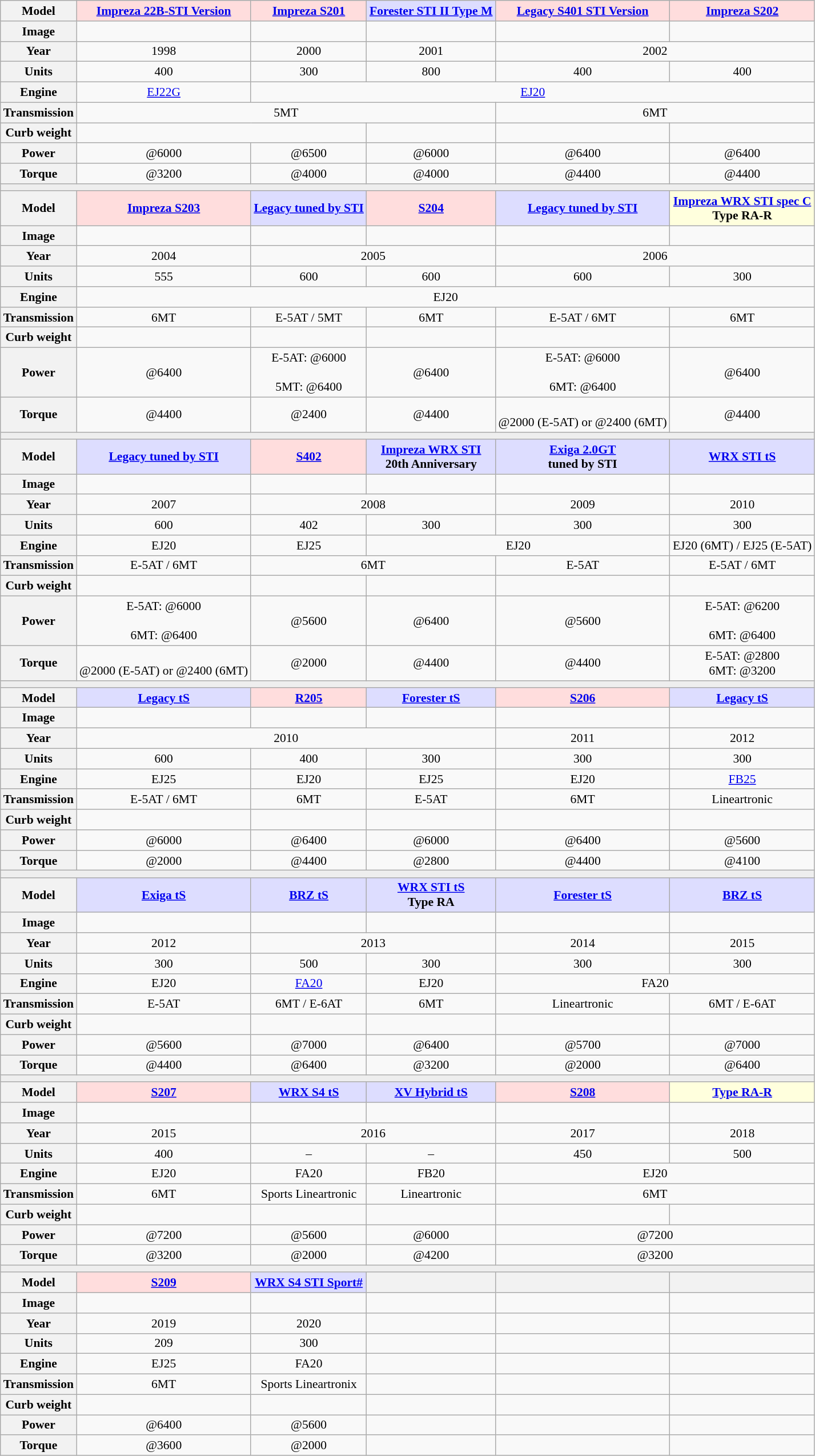<table class="wikitable" style="font-size:90%;text-align:center;">
<tr>
<th>Model</th>
<th style="max-width:10em;background:#fdd;"><a href='#'>Impreza 22B-STI Version</a></th>
<th style="max-width:10em;background:#fdd;"><a href='#'>Impreza S201</a></th>
<th style="max-width:10em;background:#ddf;"><a href='#'>Forester STI II Type M</a></th>
<th style="max-width:10em;background:#fdd;"><a href='#'>Legacy S401 STI Version</a></th>
<th style="max-width:10em;background:#fdd;"><a href='#'>Impreza S202</a></th>
</tr>
<tr>
<th>Image</th>
<td></td>
<td></td>
<td></td>
<td></td>
<td></td>
</tr>
<tr>
<th>Year</th>
<td>1998</td>
<td>2000</td>
<td>2001</td>
<td colspan=2>2002</td>
</tr>
<tr>
<th>Units</th>
<td>400</td>
<td>300</td>
<td>800</td>
<td>400</td>
<td>400</td>
</tr>
<tr>
<th>Engine</th>
<td><a href='#'>EJ22G</a></td>
<td colspan=4><a href='#'>EJ20</a></td>
</tr>
<tr>
<th>Transmission</th>
<td colspan=3>5MT</td>
<td colspan=2>6MT</td>
</tr>
<tr>
<th>Curb weight</th>
<td colspan=2></td>
<td></td>
<td></td>
<td></td>
</tr>
<tr>
<th>Power</th>
<td> @6000</td>
<td> @6500</td>
<td> @6000</td>
<td> @6400</td>
<td> @6400</td>
</tr>
<tr>
<th>Torque</th>
<td> @3200</td>
<td> @4000</td>
<td> @4000</td>
<td> @4400</td>
<td> @4400</td>
</tr>
<tr>
<td colspan=6 style="background:#eee;font-size:20%;"> </td>
</tr>
<tr>
<th>Model</th>
<th style="background:#fdd;"><a href='#'>Impreza S203</a></th>
<th style="background:#ddf;"><a href='#'>Legacy tuned by STI</a></th>
<th style="background:#fdd;"><a href='#'>S204</a></th>
<th style="background:#ddf;"><a href='#'>Legacy tuned by STI</a></th>
<th style="background:#ffd;"><a href='#'>Impreza WRX STI spec C</a><br>Type RA-R</th>
</tr>
<tr>
<th>Image</th>
<td></td>
<td></td>
<td></td>
<td></td>
<td></td>
</tr>
<tr>
<th>Year</th>
<td>2004</td>
<td colspan=2>2005</td>
<td colspan=2>2006</td>
</tr>
<tr>
<th>Units</th>
<td>555</td>
<td>600</td>
<td>600</td>
<td>600</td>
<td>300</td>
</tr>
<tr>
<th>Engine</th>
<td colspan=5>EJ20</td>
</tr>
<tr>
<th>Transmission</th>
<td>6MT</td>
<td>E-5AT / 5MT</td>
<td>6MT</td>
<td>E-5AT / 6MT</td>
<td>6MT</td>
</tr>
<tr>
<th>Curb weight</th>
<td></td>
<td></td>
<td></td>
<td></td>
<td></td>
</tr>
<tr>
<th>Power</th>
<td> @6400</td>
<td>E-5AT:  @6000<br><br>5MT:  @6400</td>
<td> @6400</td>
<td>E-5AT:  @6000<br><br>6MT:  @6400</td>
<td> @6400</td>
</tr>
<tr>
<th>Torque</th>
<td> @4400</td>
<td> @2400</td>
<td> @4400</td>
<td><br>@2000 (E-5AT) or @2400 (6MT)</td>
<td> @4400</td>
</tr>
<tr>
<td colspan=6 style="background:#eee;font-size:20%;"> </td>
</tr>
<tr>
<th>Model</th>
<th style="background:#ddf;"><a href='#'>Legacy tuned by STI</a></th>
<th style="background:#fdd;"><a href='#'>S402</a></th>
<th style="background:#ddf;"><a href='#'>Impreza WRX STI</a><br>20th Anniversary</th>
<th style="background:#ddf;"><a href='#'>Exiga 2.0GT</a><br>tuned by STI</th>
<th style="background:#ddf;"><a href='#'>WRX STI tS</a></th>
</tr>
<tr>
<th>Image</th>
<td></td>
<td></td>
<td></td>
<td></td>
<td></td>
</tr>
<tr>
<th>Year</th>
<td>2007</td>
<td colspan=2>2008</td>
<td>2009</td>
<td>2010</td>
</tr>
<tr>
<th>Units</th>
<td>600</td>
<td>402</td>
<td>300</td>
<td>300</td>
<td>300</td>
</tr>
<tr>
<th>Engine</th>
<td>EJ20</td>
<td>EJ25</td>
<td colspan=2>EJ20</td>
<td>EJ20 (6MT) / EJ25 (E-5AT)</td>
</tr>
<tr>
<th>Transmission</th>
<td>E-5AT / 6MT</td>
<td colspan=2>6MT</td>
<td>E-5AT</td>
<td>E-5AT / 6MT</td>
</tr>
<tr>
<th>Curb weight</th>
<td></td>
<td></td>
<td></td>
<td></td>
<td></td>
</tr>
<tr>
<th>Power</th>
<td>E-5AT:  @6000<br><br>6MT:  @6400</td>
<td> @5600</td>
<td> @6400</td>
<td> @5600</td>
<td>E-5AT:  @6200<br><br>6MT:  @6400</td>
</tr>
<tr>
<th>Torque</th>
<td><br>@2000 (E-5AT) or @2400 (6MT)</td>
<td> @2000</td>
<td> @4400</td>
<td> @4400</td>
<td>E-5AT:  @2800<br>6MT:  @3200</td>
</tr>
<tr>
<td colspan=6 style="background:#eee;font-size:20%;"> </td>
</tr>
<tr>
<th>Model</th>
<th style="background:#ddf;"><a href='#'>Legacy tS</a></th>
<th style="background:#fdd;"><a href='#'>R205</a></th>
<th style="background:#ddf;"><a href='#'>Forester tS</a></th>
<th style="background:#fdd;"><a href='#'>S206</a></th>
<th style="background:#ddf;"><a href='#'>Legacy tS</a></th>
</tr>
<tr>
<th>Image</th>
<td></td>
<td></td>
<td></td>
<td></td>
<td></td>
</tr>
<tr>
<th>Year</th>
<td colspan=3>2010</td>
<td>2011</td>
<td>2012</td>
</tr>
<tr>
<th>Units</th>
<td>600</td>
<td>400</td>
<td>300</td>
<td>300</td>
<td>300</td>
</tr>
<tr>
<th>Engine</th>
<td>EJ25</td>
<td>EJ20</td>
<td>EJ25</td>
<td>EJ20</td>
<td><a href='#'>FB25</a></td>
</tr>
<tr>
<th>Transmission</th>
<td>E-5AT / 6MT</td>
<td>6MT</td>
<td>E-5AT</td>
<td>6MT</td>
<td>Lineartronic</td>
</tr>
<tr>
<th>Curb weight</th>
<td></td>
<td></td>
<td></td>
<td></td>
<td></td>
</tr>
<tr>
<th>Power</th>
<td> @6000</td>
<td> @6400</td>
<td> @6000</td>
<td> @6400</td>
<td> @5600</td>
</tr>
<tr>
<th>Torque</th>
<td> @2000</td>
<td> @4400</td>
<td> @2800</td>
<td> @4400</td>
<td> @4100</td>
</tr>
<tr>
<td colspan=6 style="background:#eee;font-size:20%;"> </td>
</tr>
<tr>
<th>Model</th>
<th style="background:#ddf;"><a href='#'>Exiga tS</a></th>
<th style="background:#ddf;"><a href='#'>BRZ tS</a></th>
<th style="background:#ddf;"><a href='#'>WRX STI tS</a><br>Type RA</th>
<th style="background:#ddf;"><a href='#'>Forester tS</a></th>
<th style="background:#ddf;"><a href='#'>BRZ tS</a></th>
</tr>
<tr>
<th>Image</th>
<td></td>
<td></td>
<td></td>
<td></td>
<td></td>
</tr>
<tr>
<th>Year</th>
<td>2012</td>
<td colspan=2>2013</td>
<td>2014</td>
<td>2015</td>
</tr>
<tr>
<th>Units</th>
<td>300</td>
<td>500</td>
<td>300</td>
<td>300</td>
<td>300</td>
</tr>
<tr>
<th>Engine</th>
<td>EJ20</td>
<td><a href='#'>FA20</a></td>
<td>EJ20</td>
<td colspan=2>FA20</td>
</tr>
<tr>
<th>Transmission</th>
<td>E-5AT</td>
<td>6MT / E-6AT</td>
<td>6MT</td>
<td>Lineartronic</td>
<td>6MT / E-6AT</td>
</tr>
<tr>
<th>Curb weight</th>
<td></td>
<td></td>
<td></td>
<td></td>
<td></td>
</tr>
<tr>
<th>Power</th>
<td> @5600</td>
<td> @7000</td>
<td> @6400</td>
<td> @5700</td>
<td> @7000</td>
</tr>
<tr>
<th>Torque</th>
<td> @4400</td>
<td> @6400</td>
<td> @3200</td>
<td> @2000</td>
<td> @6400</td>
</tr>
<tr>
<td colspan=6 style="background:#eee;font-size:20%;"> </td>
</tr>
<tr>
<th>Model</th>
<th style="background:#fdd;"><a href='#'>S207</a></th>
<th style="background:#ddf;"><a href='#'>WRX S4 tS</a></th>
<th style="background:#ddf;"><a href='#'>XV Hybrid tS</a></th>
<th style="background:#fdd;"><a href='#'>S208</a></th>
<th style="background:#ffd;"><a href='#'>Type RA-R</a></th>
</tr>
<tr>
<th>Image</th>
<td></td>
<td></td>
<td></td>
<td></td>
<td></td>
</tr>
<tr>
<th>Year</th>
<td>2015</td>
<td colspan=2>2016</td>
<td>2017</td>
<td>2018</td>
</tr>
<tr>
<th>Units</th>
<td>400</td>
<td>–</td>
<td>–</td>
<td>450</td>
<td>500</td>
</tr>
<tr>
<th>Engine</th>
<td>EJ20</td>
<td>FA20</td>
<td>FB20</td>
<td colspan=2>EJ20</td>
</tr>
<tr>
<th>Transmission</th>
<td>6MT</td>
<td>Sports Lineartronic</td>
<td>Lineartronic</td>
<td colspan=2>6MT</td>
</tr>
<tr>
<th>Curb weight</th>
<td></td>
<td></td>
<td></td>
<td></td>
<td></td>
</tr>
<tr>
<th>Power</th>
<td> @7200</td>
<td> @5600</td>
<td> @6000</td>
<td colspan=2> @7200</td>
</tr>
<tr>
<th>Torque</th>
<td> @3200</td>
<td> @2000</td>
<td> @4200</td>
<td colspan=2> @3200</td>
</tr>
<tr>
<td colspan=6 style="background:#eee;font-size:20%;"> </td>
</tr>
<tr>
<th>Model</th>
<th style="background:#fdd;"><a href='#'>S209</a></th>
<th style="background:#ddf;"><a href='#'>WRX S4 STI Sport#</a></th>
<th></th>
<th></th>
<th></th>
</tr>
<tr>
<th>Image</th>
<td></td>
<td></td>
<td></td>
<td></td>
<td></td>
</tr>
<tr>
<th>Year</th>
<td>2019</td>
<td>2020</td>
<td></td>
<td></td>
<td></td>
</tr>
<tr>
<th>Units</th>
<td>209</td>
<td>300</td>
<td></td>
<td></td>
<td></td>
</tr>
<tr>
<th>Engine</th>
<td>EJ25</td>
<td>FA20</td>
<td></td>
<td></td>
<td></td>
</tr>
<tr>
<th>Transmission</th>
<td>6MT</td>
<td>Sports Lineartronix</td>
<td></td>
<td></td>
<td></td>
</tr>
<tr>
<th>Curb weight</th>
<td></td>
<td></td>
<td></td>
<td></td>
<td></td>
</tr>
<tr>
<th>Power</th>
<td> @6400</td>
<td> @5600</td>
<td></td>
<td></td>
<td></td>
</tr>
<tr>
<th>Torque</th>
<td> @3600</td>
<td> @2000</td>
<td></td>
<td></td>
<td></td>
</tr>
</table>
